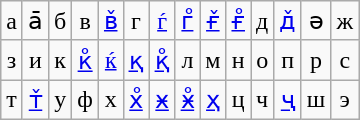<table class="wikitable" style="text-align: center;">
<tr>
<td>а</td>
<td>а̄</td>
<td>б</td>
<td>в</td>
<td><a href='#'>в̌</a></td>
<td>г</td>
<td><a href='#'>ѓ</a></td>
<td><a href='#'>г̊</a></td>
<td><a href='#'>ғ̌</a></td>
<td><a href='#'>ғ̊</a></td>
<td>д</td>
<td><a href='#'>д̌</a></td>
<td>ә</td>
<td>ж</td>
</tr>
<tr>
<td>з</td>
<td>и</td>
<td>к</td>
<td><a href='#'>к̊</a></td>
<td><a href='#'>ќ</a></td>
<td><a href='#'>қ</a></td>
<td><a href='#'>қ̊</a></td>
<td>л</td>
<td>м</td>
<td>н</td>
<td>о</td>
<td>п</td>
<td>р</td>
<td>с</td>
</tr>
<tr>
<td>т</td>
<td><a href='#'>т̌</a></td>
<td>у</td>
<td>ф</td>
<td>х</td>
<td><a href='#'>х̊</a></td>
<td><a href='#'>ӿ</a></td>
<td><a href='#'>ӿ̊</a></td>
<td><a href='#'>ҳ</a></td>
<td>ц</td>
<td>ч</td>
<td><a href='#'>ҷ</a></td>
<td>ш</td>
<td>э</td>
</tr>
</table>
